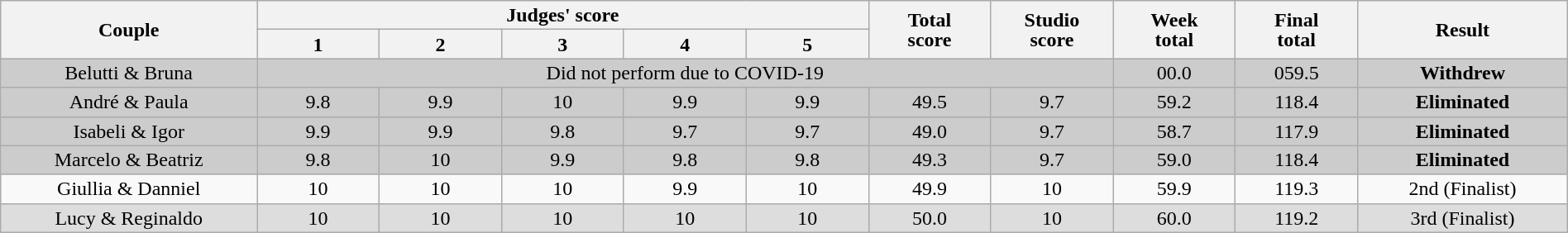<table class="wikitable" style="font-size:100%; line-height:16px; text-align:center" width="100%">
<tr>
<th rowspan=2 width="11.00%">Couple</th>
<th colspan=5>Judges' score</th>
<th rowspan=2 width="05.25%">Total<br>score</th>
<th rowspan=2 width="05.25%">Studio<br>score</th>
<th rowspan=2 width="05.25%">Week<br>total</th>
<th rowspan=2 width="05.25%">Final<br>total</th>
<th rowspan=2 width="09.00%">Result<br></th>
</tr>
<tr>
<th width="05.25%">1</th>
<th width="05.25%">2</th>
<th width="05.25%">3</th>
<th width="05.25%">4</th>
<th width="05.25%">5</th>
</tr>
<tr bgcolor="CCCCCC">
<td>Belutti & Bruna</td>
<td colspan=7>Did not perform due to COVID-19</td>
<td>00.0</td>
<td>059.5</td>
<td><strong>Withdrew</strong></td>
</tr>
<tr bgcolor=CCCCCC>
<td>André & Paula</td>
<td>9.8</td>
<td>9.9</td>
<td>10</td>
<td>9.9</td>
<td>9.9</td>
<td>49.5</td>
<td>9.7</td>
<td>59.2</td>
<td>118.4</td>
<td><strong>Eliminated</strong></td>
</tr>
<tr bgcolor=CCCCCC>
<td>Isabeli & Igor</td>
<td>9.9</td>
<td>9.9</td>
<td>9.8</td>
<td>9.7</td>
<td>9.7</td>
<td>49.0</td>
<td>9.7</td>
<td>58.7</td>
<td>117.9</td>
<td><strong>Eliminated</strong></td>
</tr>
<tr bgcolor=CCCCCC>
<td>Marcelo & Beatriz</td>
<td>9.8</td>
<td>10</td>
<td>9.9</td>
<td>9.8</td>
<td>9.8</td>
<td>49.3</td>
<td>9.7</td>
<td>59.0</td>
<td>118.4</td>
<td><strong>Eliminated</strong></td>
</tr>
<tr>
<td>Giullia & Danniel</td>
<td>10</td>
<td>10</td>
<td>10</td>
<td>9.9</td>
<td>10</td>
<td>49.9</td>
<td>10</td>
<td>59.9</td>
<td>119.3</td>
<td>2nd (Finalist)</td>
</tr>
<tr bgcolor=DDDDDD>
<td>Lucy & Reginaldo</td>
<td>10</td>
<td>10</td>
<td>10</td>
<td>10</td>
<td>10</td>
<td>50.0</td>
<td>10</td>
<td>60.0</td>
<td>119.2</td>
<td>3rd (Finalist)</td>
</tr>
</table>
